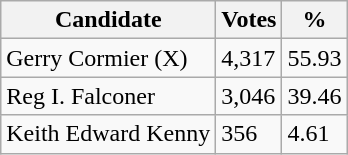<table class="wikitable">
<tr>
<th>Candidate</th>
<th>Votes</th>
<th>%</th>
</tr>
<tr>
<td>Gerry Cormier (X)</td>
<td>4,317</td>
<td>55.93</td>
</tr>
<tr>
<td>Reg I. Falconer</td>
<td>3,046</td>
<td>39.46</td>
</tr>
<tr>
<td>Keith Edward Kenny</td>
<td>356</td>
<td>4.61</td>
</tr>
</table>
